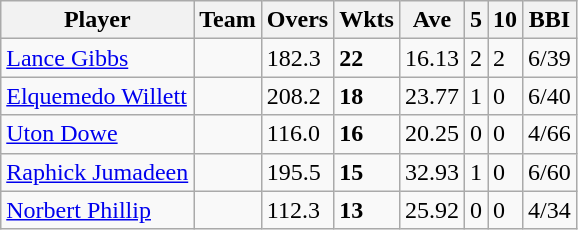<table class="wikitable">
<tr>
<th>Player</th>
<th>Team</th>
<th>Overs</th>
<th>Wkts</th>
<th>Ave</th>
<th>5</th>
<th>10</th>
<th>BBI</th>
</tr>
<tr>
<td><a href='#'>Lance Gibbs</a></td>
<td></td>
<td>182.3</td>
<td><strong>22</strong></td>
<td>16.13</td>
<td>2</td>
<td>2</td>
<td>6/39</td>
</tr>
<tr>
<td><a href='#'>Elquemedo Willett</a></td>
<td></td>
<td>208.2</td>
<td><strong>18</strong></td>
<td>23.77</td>
<td>1</td>
<td>0</td>
<td>6/40</td>
</tr>
<tr>
<td><a href='#'>Uton Dowe</a></td>
<td></td>
<td>116.0</td>
<td><strong>16</strong></td>
<td>20.25</td>
<td>0</td>
<td>0</td>
<td>4/66</td>
</tr>
<tr>
<td><a href='#'>Raphick Jumadeen</a></td>
<td></td>
<td>195.5</td>
<td><strong>15</strong></td>
<td>32.93</td>
<td>1</td>
<td>0</td>
<td>6/60</td>
</tr>
<tr>
<td><a href='#'>Norbert Phillip</a></td>
<td></td>
<td>112.3</td>
<td><strong>13</strong></td>
<td>25.92</td>
<td>0</td>
<td>0</td>
<td>4/34</td>
</tr>
</table>
